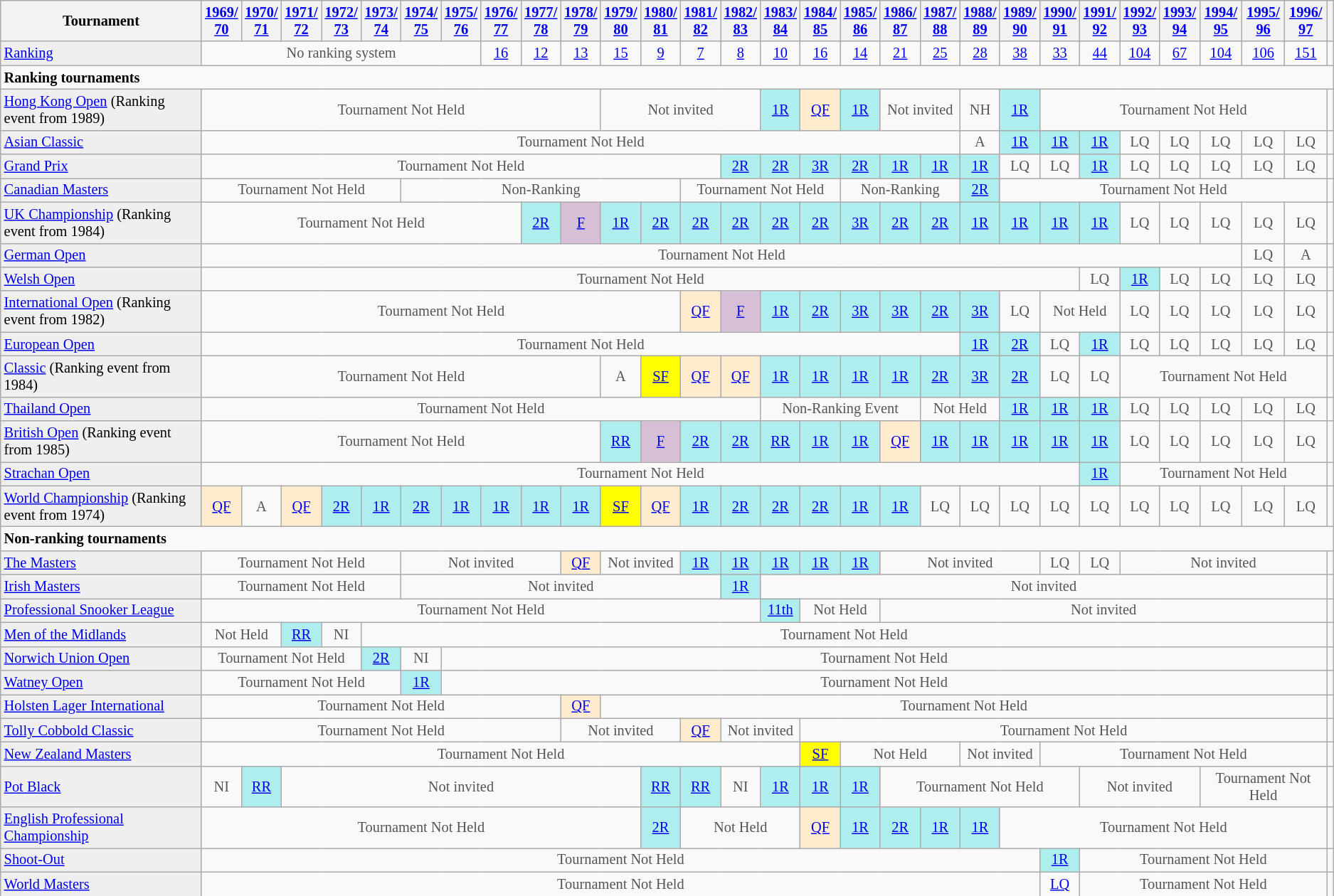<table class="wikitable" style="font-size:85%">
<tr>
<th>Tournament</th>
<th><a href='#'>1969/<br>70</a></th>
<th><a href='#'>1970/<br>71</a></th>
<th><a href='#'>1971/<br>72</a></th>
<th><a href='#'>1972/<br>73</a></th>
<th><a href='#'>1973/<br>74</a></th>
<th><a href='#'>1974/<br>75</a></th>
<th><a href='#'>1975/<br>76</a></th>
<th><a href='#'>1976/<br>77</a></th>
<th><a href='#'>1977/<br>78</a></th>
<th><a href='#'>1978/<br>79</a></th>
<th><a href='#'>1979/<br>80</a></th>
<th><a href='#'>1980/<br>81</a></th>
<th><a href='#'>1981/<br>82</a></th>
<th><a href='#'>1982/<br>83</a></th>
<th><a href='#'>1983/<br>84</a></th>
<th><a href='#'>1984/<br>85</a></th>
<th><a href='#'>1985/<br>86</a></th>
<th><a href='#'>1986/<br>87</a></th>
<th><a href='#'>1987/<br>88</a></th>
<th><a href='#'>1988/<br>89</a></th>
<th><a href='#'>1989/<br>90</a></th>
<th><a href='#'>1990/<br>91</a></th>
<th><a href='#'>1991/<br>92</a></th>
<th><a href='#'>1992/<br>93</a></th>
<th><a href='#'>1993/<br>94</a></th>
<th><a href='#'>1994/<br>95</a></th>
<th><a href='#'>1995/<br>96</a></th>
<th><a href='#'>1996/<br>97</a></th>
<th></th>
</tr>
<tr>
<td style="background:#EFEFEF;"><a href='#'>Ranking</a></td>
<td align="center" colspan="7" style="color:#555555;">No ranking system</td>
<td align="center"><a href='#'>16</a></td>
<td align="center"><a href='#'>12</a></td>
<td align="center"><a href='#'>13</a></td>
<td align="center"><a href='#'>15</a></td>
<td align="center"><a href='#'>9</a></td>
<td align="center"><a href='#'>7</a></td>
<td align="center"><a href='#'>8</a></td>
<td align="center"><a href='#'>10</a></td>
<td align="center"><a href='#'>16</a></td>
<td align="center"><a href='#'>14</a></td>
<td align="center"><a href='#'>21</a></td>
<td align="center"><a href='#'>25</a></td>
<td align="center"><a href='#'>28</a></td>
<td align="center"><a href='#'>38</a></td>
<td align="center"><a href='#'>33</a></td>
<td align="center"><a href='#'>44</a></td>
<td align="center"><a href='#'>104</a></td>
<td align="center"><a href='#'>67</a></td>
<td align="center"><a href='#'>104</a></td>
<td align="center"><a href='#'>106</a></td>
<td align="center"><a href='#'>151</a></td>
<td></td>
</tr>
<tr>
<td colspan="50"><strong>Ranking tournaments</strong></td>
</tr>
<tr>
<td style="background:#EFEFEF;"><a href='#'>Hong Kong Open</a> (Ranking event from 1989)</td>
<td style="text-align:center; color:#555555;" colspan="10">Tournament Not Held</td>
<td style="text-align:center; color:#555555;"  colspan="4">Not invited</td>
<td style="text-align:center; background:#afeeee;"><a href='#'>1R</a></td>
<td style="text-align:center; background:#ffebcd;"><a href='#'>QF</a></td>
<td style="text-align:center; background:#afeeee;"><a href='#'>1R</a></td>
<td style="text-align:center; color:#555555;"  colspan="2">Not invited</td>
<td align="center" style="color:#555555;">NH</td>
<td style="text-align:center; background:#afeeee;"><a href='#'>1R</a></td>
<td style="text-align:center; color:#555555;" colspan="7">Tournament Not Held</td>
<td></td>
</tr>
<tr>
<td style="background:#EFEFEF;"><a href='#'>Asian Classic</a></td>
<td style="text-align:center; color:#555555;" colspan="19">Tournament Not Held</td>
<td align="center" style="color:#555555;">A</td>
<td style="text-align:center; background:#afeeee;"><a href='#'>1R</a></td>
<td style="text-align:center; background:#afeeee;"><a href='#'>1R</a></td>
<td style="text-align:center; background:#afeeee;"><a href='#'>1R</a></td>
<td align="center" style="color:#555555;">LQ</td>
<td align="center" style="color:#555555;">LQ</td>
<td align="center" style="color:#555555;">LQ</td>
<td align="center" style="color:#555555;">LQ</td>
<td align="center" style="color:#555555;">LQ</td>
<td></td>
</tr>
<tr>
<td style="background:#EFEFEF;"><a href='#'>Grand Prix</a></td>
<td style="text-align:center; color:#555555;" colspan="13">Tournament Not Held</td>
<td style="text-align:center; background:#afeeee;"><a href='#'>2R</a></td>
<td style="text-align:center; background:#afeeee;"><a href='#'>2R</a></td>
<td style="text-align:center; background:#afeeee;"><a href='#'>3R</a></td>
<td style="text-align:center; background:#afeeee;"><a href='#'>2R</a></td>
<td style="text-align:center; background:#afeeee;"><a href='#'>1R</a></td>
<td style="text-align:center; background:#afeeee;"><a href='#'>1R</a></td>
<td style="text-align:center; background:#afeeee;"><a href='#'>1R</a></td>
<td align="center" style="color:#555555;">LQ</td>
<td align="center" style="color:#555555;">LQ</td>
<td style="text-align:center; background:#afeeee;"><a href='#'>1R</a></td>
<td align="center" style="color:#555555;">LQ</td>
<td align="center" style="color:#555555;">LQ</td>
<td align="center" style="color:#555555;">LQ</td>
<td align="center" style="color:#555555;">LQ</td>
<td align="center" style="color:#555555;">LQ</td>
<td></td>
</tr>
<tr>
<td style="background:#EFEFEF;"><a href='#'>Canadian Masters</a></td>
<td style="text-align:center; color:#555555;" colspan="5">Tournament Not Held</td>
<td style="text-align:center; color:#555555;" colspan="7">Non-Ranking</td>
<td style="text-align:center; color:#555555;" colspan="4">Tournament Not Held</td>
<td style="text-align:center; color:#555555;" colspan="3">Non-Ranking</td>
<td style="text-align:center; background:#afeeee;"><a href='#'>2R</a></td>
<td style="text-align:center; color:#555555;" colspan="8">Tournament Not Held</td>
<td></td>
</tr>
<tr>
<td style="background:#EFEFEF;"><a href='#'>UK Championship</a> (Ranking event from 1984)</td>
<td style="text-align:center; color:#555555;" colspan="8">Tournament Not Held</td>
<td style="text-align:center; background:#afeeee;"><a href='#'>2R</a></td>
<td style="text-align:center; background:#D8BFD8;"><a href='#'>F</a></td>
<td style="text-align:center; background:#afeeee;"><a href='#'>1R</a></td>
<td style="text-align:center; background:#afeeee;"><a href='#'>2R</a></td>
<td style="text-align:center; background:#afeeee;"><a href='#'>2R</a></td>
<td style="text-align:center; background:#afeeee;"><a href='#'>2R</a></td>
<td style="text-align:center; background:#afeeee;"><a href='#'>2R</a></td>
<td style="text-align:center; background:#afeeee;"><a href='#'>2R</a></td>
<td style="text-align:center; background:#afeeee;"><a href='#'>3R</a></td>
<td style="text-align:center; background:#afeeee;"><a href='#'>2R</a></td>
<td style="text-align:center; background:#afeeee;"><a href='#'>2R</a></td>
<td style="text-align:center; background:#afeeee;"><a href='#'>1R</a></td>
<td style="text-align:center; background:#afeeee;"><a href='#'>1R</a></td>
<td style="text-align:center; background:#afeeee;"><a href='#'>1R</a></td>
<td style="text-align:center; background:#afeeee;"><a href='#'>1R</a></td>
<td align="center" style="color:#555555;">LQ</td>
<td align="center" style="color:#555555;">LQ</td>
<td align="center" style="color:#555555;">LQ</td>
<td align="center" style="color:#555555;">LQ</td>
<td align="center" style="color:#555555;">LQ</td>
<td></td>
</tr>
<tr>
<td style="background:#EFEFEF;"><a href='#'>German Open</a></td>
<td style="text-align:center; color:#555555;" colspan="26">Tournament Not Held</td>
<td align="center" style="color:#555555;">LQ</td>
<td align="center" style="color:#555555;">A</td>
<td></td>
</tr>
<tr>
<td style="background:#EFEFEF;"><a href='#'>Welsh Open</a></td>
<td style="text-align:center; color:#555555;" colspan="22">Tournament Not Held</td>
<td align="center" style="color:#555555;">LQ</td>
<td style="text-align:center; background:#afeeee;"><a href='#'>1R</a></td>
<td align="center" style="color:#555555;">LQ</td>
<td align="center" style="color:#555555;">LQ</td>
<td align="center" style="color:#555555;">LQ</td>
<td align="center" style="color:#555555;">LQ</td>
<td></td>
</tr>
<tr>
<td style="background:#EFEFEF;"><a href='#'>International Open</a> (Ranking event from 1982)</td>
<td style="text-align:center; color:#555555;" colspan="12">Tournament Not Held</td>
<td style="text-align:center; background:#ffebcd;"><a href='#'>QF</a></td>
<td style="text-align:center; background:#D8BFD8;"><a href='#'>F</a></td>
<td style="text-align:center; background:#afeeee;"><a href='#'>1R</a></td>
<td style="text-align:center; background:#afeeee;"><a href='#'>2R</a></td>
<td style="text-align:center; background:#afeeee;"><a href='#'>3R</a></td>
<td style="text-align:center; background:#afeeee;"><a href='#'>3R</a></td>
<td style="text-align:center; background:#afeeee;"><a href='#'>2R</a></td>
<td style="text-align:center; background:#afeeee;"><a href='#'>3R</a></td>
<td align="center" style="color:#555555;">LQ</td>
<td style="text-align:center; color:#555555;" colspan="2">Not Held</td>
<td style="text-align:center; color:#555555;">LQ</td>
<td style="text-align:center; color:#555555;">LQ</td>
<td style="text-align:center; color:#555555;">LQ</td>
<td style="text-align:center; color:#555555;">LQ</td>
<td style="text-align:center; color:#555555;">LQ</td>
<td></td>
</tr>
<tr>
<td style="background:#EFEFEF;"><a href='#'>European Open</a></td>
<td style="text-align:center; color:#555555;" colspan="19">Tournament Not Held</td>
<td style="text-align:center; background:#afeeee;"><a href='#'>1R</a></td>
<td style="text-align:center; background:#afeeee;"><a href='#'>2R</a></td>
<td align="center" style="color:#555555;">LQ</td>
<td style="text-align:center; background:#afeeee;"><a href='#'>1R</a></td>
<td align="center" style="color:#555555;">LQ</td>
<td align="center" style="color:#555555;">LQ</td>
<td align="center" style="color:#555555;">LQ</td>
<td align="center" style="color:#555555;">LQ</td>
<td align="center" style="color:#555555;">LQ</td>
<td></td>
</tr>
<tr>
<td style="background:#EFEFEF;"><a href='#'>Classic</a> (Ranking event from 1984)</td>
<td style="text-align:center; color:#555555;" colspan="10">Tournament Not Held</td>
<td style="text-align:center; color:#555555;">A</td>
<td style="text-align:center; background:yellow;"><a href='#'>SF</a></td>
<td style="text-align:center; background:#ffebcd;"><a href='#'>QF</a></td>
<td style="text-align:center; background:#ffebcd;"><a href='#'>QF</a></td>
<td style="text-align:center; background:#afeeee;"><a href='#'>1R</a></td>
<td style="text-align:center; background:#afeeee;"><a href='#'>1R</a></td>
<td style="text-align:center; background:#afeeee;"><a href='#'>1R</a></td>
<td style="text-align:center; background:#afeeee;"><a href='#'>1R</a></td>
<td style="text-align:center; background:#afeeee;"><a href='#'>2R</a></td>
<td style="text-align:center; background:#afeeee;"><a href='#'>3R</a></td>
<td style="text-align:center; background:#afeeee;"><a href='#'>2R</a></td>
<td style="text-align:center; color:#555555;">LQ</td>
<td style="text-align:center; color:#555555;">LQ</td>
<td style="text-align:center; color:#555555;" colspan="5">Tournament Not Held</td>
<td></td>
</tr>
<tr>
<td style="background:#EFEFEF;"><a href='#'>Thailand Open</a></td>
<td style="text-align:center; color:#555555;" colspan="14">Tournament Not Held</td>
<td style="text-align:center; color:#555555;" colspan="4">Non-Ranking Event</td>
<td style="text-align:center; color:#555555;" colspan="2">Not Held</td>
<td style="text-align:center; background:#afeeee;"><a href='#'>1R</a></td>
<td style="text-align:center; background:#afeeee;"><a href='#'>1R</a></td>
<td style="text-align:center; background:#afeeee;"><a href='#'>1R</a></td>
<td align="center" style="color:#555555;">LQ</td>
<td align="center" style="color:#555555;">LQ</td>
<td align="center" style="color:#555555;">LQ</td>
<td align="center" style="color:#555555;">LQ</td>
<td align="center" style="color:#555555;">LQ</td>
<td></td>
</tr>
<tr>
<td style="background:#EFEFEF;"><a href='#'>British Open</a> (Ranking event from 1985)</td>
<td style="text-align:center; color:#555555;" colspan="10">Tournament Not Held</td>
<td style="text-align:center; background:#afeeee;"><a href='#'>RR</a></td>
<td style="text-align:center; background:#D8BFD8;"><a href='#'>F</a></td>
<td style="text-align:center; background:#afeeee;"><a href='#'>2R</a></td>
<td style="text-align:center; background:#afeeee;"><a href='#'>2R</a></td>
<td style="text-align:center; background:#afeeee;"><a href='#'>RR</a></td>
<td style="text-align:center; background:#afeeee;"><a href='#'>1R</a></td>
<td style="text-align:center; background:#afeeee;"><a href='#'>1R</a></td>
<td style="text-align:center; background:#ffebcd;"><a href='#'>QF</a></td>
<td style="text-align:center; background:#afeeee;"><a href='#'>1R</a></td>
<td style="text-align:center; background:#afeeee;"><a href='#'>1R</a></td>
<td style="text-align:center; background:#afeeee;"><a href='#'>1R</a></td>
<td style="text-align:center; background:#afeeee;"><a href='#'>1R</a></td>
<td style="text-align:center; background:#afeeee;"><a href='#'>1R</a></td>
<td align="center" style="color:#555555;">LQ</td>
<td align="center" style="color:#555555;">LQ</td>
<td align="center" style="color:#555555;">LQ</td>
<td align="center" style="color:#555555;">LQ</td>
<td align="center" style="color:#555555;">LQ</td>
<td></td>
</tr>
<tr>
<td style="background:#EFEFEF;"><a href='#'>Strachan Open</a></td>
<td style="text-align:center; color:#555555;" colspan="22">Tournament Not Held</td>
<td style="text-align:center; background:#afeeee;"><a href='#'>1R</a></td>
<td style="text-align:center; color:#555555;" colspan="5">Tournament Not Held</td>
<td></td>
</tr>
<tr>
<td style="background:#EFEFEF;"><a href='#'>World Championship</a> (Ranking event from 1974)</td>
<td style="text-align:center; background:#ffebcd;"><a href='#'>QF</a></td>
<td align="center" style="color:#555555;">A</td>
<td style="text-align:center; background:#ffebcd;"><a href='#'>QF</a></td>
<td style="text-align:center; background:#afeeee;"><a href='#'>2R</a></td>
<td style="text-align:center; background:#afeeee;"><a href='#'>1R</a></td>
<td style="text-align:center; background:#afeeee;"><a href='#'>2R</a></td>
<td style="text-align:center; background:#afeeee;"><a href='#'>1R</a></td>
<td style="text-align:center; background:#afeeee;"><a href='#'>1R</a></td>
<td style="text-align:center; background:#afeeee;"><a href='#'>1R</a></td>
<td style="text-align:center; background:#afeeee;"><a href='#'>1R</a></td>
<td style="text-align:center; background:yellow;"><a href='#'>SF</a></td>
<td style="text-align:center; background:#ffebcd;"><a href='#'>QF</a></td>
<td style="text-align:center; background:#afeeee;"><a href='#'>1R</a></td>
<td style="text-align:center; background:#afeeee;"><a href='#'>2R</a></td>
<td style="text-align:center; background:#afeeee;"><a href='#'>2R</a></td>
<td style="text-align:center; background:#afeeee;"><a href='#'>2R</a></td>
<td style="text-align:center; background:#afeeee;"><a href='#'>1R</a></td>
<td style="text-align:center; background:#afeeee;"><a href='#'>1R</a></td>
<td style="text-align:center; color:#555555;">LQ</td>
<td style="text-align:center; color:#555555;">LQ</td>
<td style="text-align:center; color:#555555;">LQ</td>
<td style="text-align:center; color:#555555;">LQ</td>
<td style="text-align:center; color:#555555;">LQ</td>
<td style="text-align:center; color:#555555;">LQ</td>
<td style="text-align:center; color:#555555;">LQ</td>
<td style="text-align:center; color:#555555;">LQ</td>
<td style="text-align:center; color:#555555;">LQ</td>
<td style="text-align:center; color:#555555;">LQ</td>
<td></td>
</tr>
<tr>
<td colspan="30"><strong>Non-ranking tournaments</strong></td>
</tr>
<tr>
<td style="background:#EFEFEF;"><a href='#'>The Masters</a></td>
<td style="text-align:center; color:#555555;" colspan="5">Tournament Not Held</td>
<td style="text-align:center; color:#555555;"  colspan="4">Not invited</td>
<td style="text-align:center; background:#ffebcd;"><a href='#'>QF</a></td>
<td style="text-align:center; color:#555555;"  colspan="2">Not invited</td>
<td style="text-align:center; background:#afeeee;"><a href='#'>1R</a></td>
<td style="text-align:center; background:#afeeee;"><a href='#'>1R</a></td>
<td style="text-align:center; background:#afeeee;"><a href='#'>1R</a></td>
<td style="text-align:center; background:#afeeee;"><a href='#'>1R</a></td>
<td style="text-align:center; background:#afeeee;"><a href='#'>1R</a></td>
<td style="text-align:center; color:#555555;"  colspan="4">Not invited</td>
<td style="text-align:center; color:#555555;">LQ</td>
<td style="text-align:center; color:#555555;">LQ</td>
<td style="text-align:center; color:#555555;"  colspan="5">Not invited</td>
<td></td>
</tr>
<tr>
<td style="background:#EFEFEF;"><a href='#'>Irish Masters</a></td>
<td style="text-align:center; color:#555555;" colspan="5">Tournament Not Held</td>
<td style="text-align:center; color:#555555;"  colspan="8">Not invited</td>
<td style="text-align:center; background:#afeeee;"><a href='#'>1R</a></td>
<td style="text-align:center; color:#555555;"  colspan="14">Not invited</td>
<td></td>
</tr>
<tr>
<td style="background:#EFEFEF;"><a href='#'>Professional Snooker League</a></td>
<td colspan="14" style="text-align:center; color:#555555;">Tournament Not Held</td>
<td style="text-align:center; background:#afeeee;"><a href='#'>11th</a></td>
<td colspan="2" style="text-align:center; color:#555555;">Not Held</td>
<td style="text-align:center; color:#555555;"  colspan="11">Not invited</td>
<td></td>
</tr>
<tr>
<td style="background:#EFEFEF;"><a href='#'>Men of the Midlands</a></td>
<td style="text-align:center; color:#555555;" colspan="2">Not Held</td>
<td style="text-align:center; background:#afeeee;"><a href='#'>RR</a></td>
<td style="text-align:center; color:#555555;">NI</td>
<td style="text-align:center; color:#555555;" colspan="24">Tournament Not Held</td>
<td></td>
</tr>
<tr>
<td style="background:#EFEFEF;"><a href='#'>Norwich Union Open</a></td>
<td style="text-align:center; color:#555555;" colspan="4">Tournament Not Held</td>
<td style="text-align:center; background:#afeeee;"><a href='#'>2R</a></td>
<td style="text-align:center; color:#555555;">NI</td>
<td style="text-align:center; color:#555555;" colspan="22">Tournament Not Held</td>
<td></td>
</tr>
<tr>
<td style="background:#EFEFEF;"><a href='#'>Watney Open</a></td>
<td style="text-align:center; color:#555555;" colspan="5">Tournament Not Held</td>
<td style="text-align:center; background:#afeeee;"><a href='#'>1R</a></td>
<td style="text-align:center; color:#555555;" colspan="22">Tournament Not Held</td>
<td></td>
</tr>
<tr>
<td style="background:#EFEFEF;"><a href='#'>Holsten Lager International</a></td>
<td style="text-align:center; color:#555555;" colspan="9">Tournament Not Held</td>
<td style="text-align:center; background:#ffebcd;"><a href='#'>QF</a></td>
<td style="text-align:center; color:#555555;" colspan="18">Tournament Not Held</td>
<td></td>
</tr>
<tr>
<td style="background:#EFEFEF;"><a href='#'>Tolly Cobbold Classic</a></td>
<td style="text-align:center; color:#555555;" colspan="9">Tournament Not Held</td>
<td style="text-align:center; color:#555555;"  colspan="3">Not invited</td>
<td style="text-align:center; background:#ffebcd;"><a href='#'>QF</a></td>
<td style="text-align:center; color:#555555;"  colspan="2">Not invited</td>
<td style="text-align:center; color:#555555;" colspan="13">Tournament Not Held</td>
<td></td>
</tr>
<tr>
<td style="background:#EFEFEF;"><a href='#'>New Zealand Masters</a></td>
<td style="text-align:center; color:#555555;" colspan="15">Tournament Not Held</td>
<td style="text-align:center; background:yellow;"><a href='#'>SF</a></td>
<td style="text-align:center; color:#555555;" colspan="3">Not Held</td>
<td style="text-align:center; color:#555555;"  colspan="2">Not invited</td>
<td style="text-align:center; color:#555555;" colspan="7">Tournament Not Held</td>
<td></td>
</tr>
<tr>
<td style="background:#EFEFEF;"><a href='#'>Pot Black</a></td>
<td style="text-align:center; color:#555555;">NI</td>
<td style="text-align:center; background:#afeeee;"><a href='#'>RR</a></td>
<td style="text-align:center; color:#555555;"  colspan="9">Not invited</td>
<td style="text-align:center; background:#afeeee;"><a href='#'>RR</a></td>
<td style="text-align:center; background:#afeeee;"><a href='#'>RR</a></td>
<td style="text-align:center; color:#555555;">NI</td>
<td style="text-align:center; background:#afeeee;"><a href='#'>1R</a></td>
<td style="text-align:center; background:#afeeee;"><a href='#'>1R</a></td>
<td style="text-align:center; background:#afeeee;"><a href='#'>1R</a></td>
<td style="text-align:center; color:#555555;" colspan="5">Tournament Not Held</td>
<td style="text-align:center; color:#555555;"  colspan="3">Not invited</td>
<td style="text-align:center; color:#555555;" colspan="3">Tournament Not Held</td>
<td></td>
</tr>
<tr>
<td style="background:#EFEFEF;"><a href='#'>English Professional Championship</a></td>
<td style="text-align:center; color:#555555;" colspan="11">Tournament Not Held</td>
<td style="text-align:center; background:#afeeee;"><a href='#'>2R</a></td>
<td style="text-align:center; color:#555555;" colspan="3">Not Held</td>
<td style="text-align:center; background:#ffebcd;"><a href='#'>QF</a></td>
<td style="text-align:center; background:#afeeee;"><a href='#'>1R</a></td>
<td style="text-align:center; background:#afeeee;"><a href='#'>2R</a></td>
<td style="text-align:center; background:#afeeee;"><a href='#'>1R</a></td>
<td style="text-align:center; background:#afeeee;"><a href='#'>1R</a></td>
<td style="text-align:center; color:#555555;" colspan="8">Tournament Not Held</td>
<td></td>
</tr>
<tr>
<td style="background:#EFEFEF;"><a href='#'>Shoot-Out</a></td>
<td style="text-align:center; color:#555555;" colspan="21">Tournament Not Held</td>
<td style="text-align:center; background:#afeeee;"><a href='#'>1R</a></td>
<td style="text-align:center; color:#555555;" colspan="6">Tournament Not Held</td>
<td></td>
</tr>
<tr>
<td style="background:#EFEFEF;"><a href='#'>World Masters</a></td>
<td style="text-align:center; color:#555555;" colspan="21">Tournament Not Held</td>
<td align="center" style="color:#555555;" width="30"><a href='#'>LQ</a></td>
<td style="text-align:center; color:#555555;" colspan="6">Tournament Not Held</td>
<td></td>
</tr>
</table>
